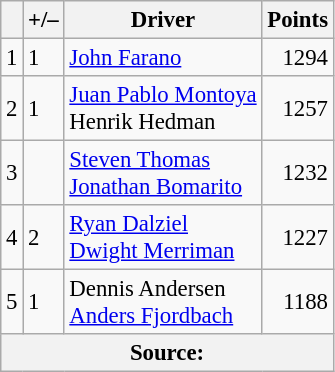<table class="wikitable" style="font-size: 95%;">
<tr>
<th scope="col"></th>
<th scope="col">+/–</th>
<th scope="col">Driver</th>
<th scope="col">Points</th>
</tr>
<tr>
<td align=center>1</td>
<td align="left"> 1</td>
<td> <a href='#'>John Farano</a></td>
<td align=right>1294</td>
</tr>
<tr>
<td align=center>2</td>
<td align="left"> 1</td>
<td> <a href='#'>Juan Pablo Montoya</a><br> Henrik Hedman</td>
<td align=right>1257</td>
</tr>
<tr>
<td align=center>3</td>
<td align="left"></td>
<td> <a href='#'>Steven Thomas</a><br> <a href='#'>Jonathan Bomarito</a></td>
<td align=right>1232</td>
</tr>
<tr>
<td align=center>4</td>
<td align="left"> 2</td>
<td> <a href='#'>Ryan Dalziel</a><br> <a href='#'>Dwight Merriman</a></td>
<td align=right>1227</td>
</tr>
<tr>
<td align=center>5</td>
<td align="left"> 1</td>
<td> Dennis Andersen<br> <a href='#'>Anders Fjordbach</a></td>
<td align=right>1188</td>
</tr>
<tr>
<th colspan=5>Source:</th>
</tr>
</table>
